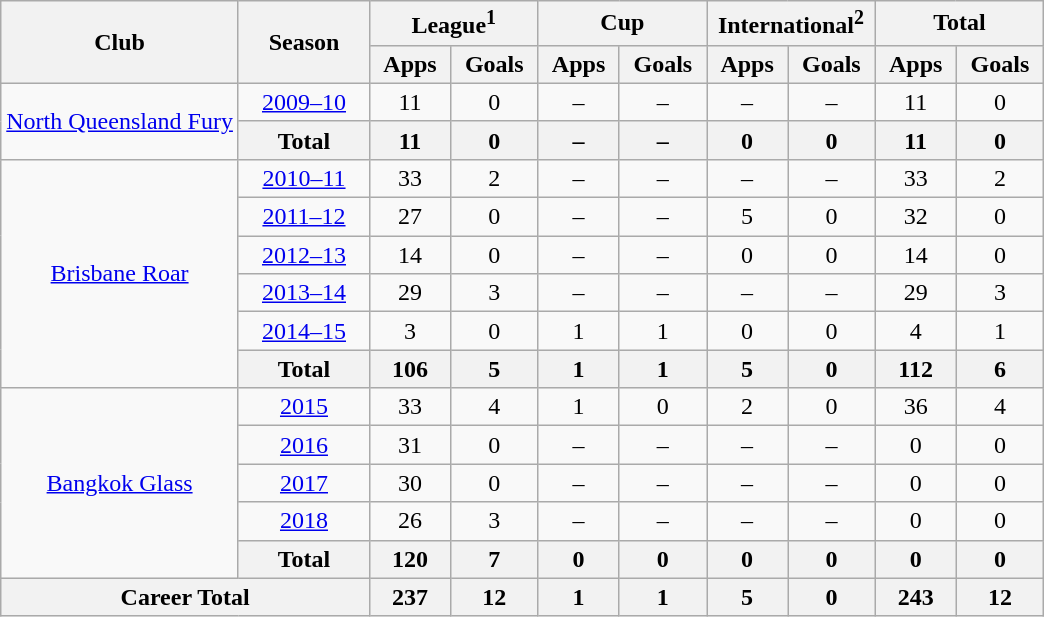<table class="wikitable" style="text-align: center;">
<tr>
<th rowspan="2">Club</th>
<th rowspan="2" width="80">Season</th>
<th colspan="2" width="105">League<sup>1</sup></th>
<th colspan="2" width="105">Cup</th>
<th colspan="2" width="105">International<sup>2</sup></th>
<th colspan="2" width="105">Total</th>
</tr>
<tr>
<th>Apps</th>
<th>Goals</th>
<th>Apps</th>
<th>Goals</th>
<th>Apps</th>
<th>Goals</th>
<th>Apps</th>
<th>Goals</th>
</tr>
<tr>
<td rowspan="2" valign="center"><a href='#'>North Queensland Fury</a></td>
<td><a href='#'>2009–10</a></td>
<td>11</td>
<td>0</td>
<td>–</td>
<td>–</td>
<td>–</td>
<td>–</td>
<td>11</td>
<td>0</td>
</tr>
<tr>
<th>Total</th>
<th>11</th>
<th>0</th>
<th>–</th>
<th>–</th>
<th>0</th>
<th>0</th>
<th>11</th>
<th>0</th>
</tr>
<tr>
<td rowspan="6" valign="center"><a href='#'>Brisbane Roar</a></td>
<td><a href='#'>2010–11</a></td>
<td>33</td>
<td>2</td>
<td>–</td>
<td>–</td>
<td>–</td>
<td>–</td>
<td>33</td>
<td>2</td>
</tr>
<tr>
<td><a href='#'>2011–12</a></td>
<td>27</td>
<td>0</td>
<td>–</td>
<td>–</td>
<td>5</td>
<td>0</td>
<td>32</td>
<td>0</td>
</tr>
<tr>
<td><a href='#'>2012–13</a></td>
<td>14</td>
<td>0</td>
<td>–</td>
<td>–</td>
<td>0</td>
<td>0</td>
<td>14</td>
<td>0</td>
</tr>
<tr>
<td><a href='#'>2013–14</a></td>
<td>29</td>
<td>3</td>
<td>–</td>
<td>–</td>
<td>–</td>
<td>–</td>
<td>29</td>
<td>3</td>
</tr>
<tr>
<td><a href='#'>2014–15</a></td>
<td>3</td>
<td>0</td>
<td>1</td>
<td>1</td>
<td>0</td>
<td>0</td>
<td>4</td>
<td>1</td>
</tr>
<tr>
<th>Total</th>
<th>106</th>
<th>5</th>
<th>1</th>
<th>1</th>
<th>5</th>
<th>0</th>
<th>112</th>
<th>6</th>
</tr>
<tr>
<td rowspan="5" valign="center"><a href='#'>Bangkok Glass</a></td>
<td><a href='#'>2015</a></td>
<td>33</td>
<td>4</td>
<td>1</td>
<td>0</td>
<td>2</td>
<td>0</td>
<td>36</td>
<td>4</td>
</tr>
<tr>
<td><a href='#'>2016</a></td>
<td>31</td>
<td>0</td>
<td>–</td>
<td>–</td>
<td>–</td>
<td>–</td>
<td>0</td>
<td>0</td>
</tr>
<tr>
<td><a href='#'>2017</a></td>
<td>30</td>
<td>0</td>
<td>–</td>
<td>–</td>
<td>–</td>
<td>–</td>
<td>0</td>
<td>0</td>
</tr>
<tr>
<td><a href='#'>2018</a></td>
<td>26</td>
<td>3</td>
<td>–</td>
<td>–</td>
<td>–</td>
<td>–</td>
<td>0</td>
<td>0</td>
</tr>
<tr>
<th>Total</th>
<th>120</th>
<th>7</th>
<th>0</th>
<th>0</th>
<th>0</th>
<th>0</th>
<th>0</th>
<th>0</th>
</tr>
<tr>
<th colspan="2">Career Total</th>
<th>237</th>
<th>12</th>
<th>1</th>
<th>1</th>
<th>5</th>
<th>0</th>
<th>243</th>
<th>12</th>
</tr>
</table>
